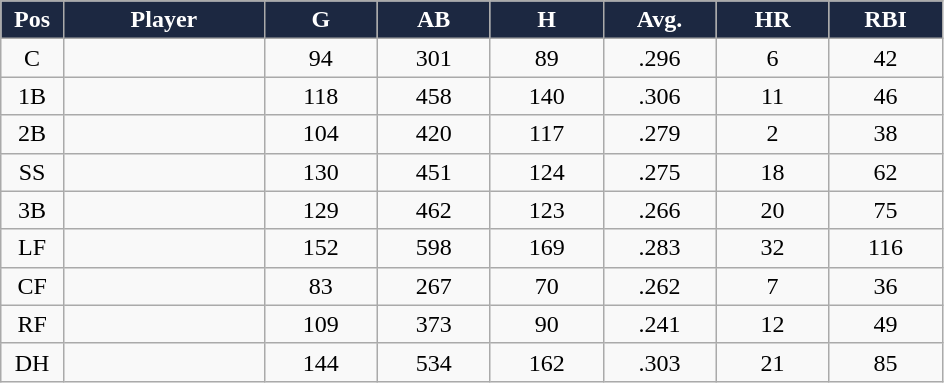<table class="wikitable sortable">
<tr>
<th style="background:#1c2841;color:white;" width="5%">Pos</th>
<th style="background:#1c2841;color:white;" width="16%">Player</th>
<th style="background:#1c2841;color:white;" width="9%">G</th>
<th style="background:#1c2841;color:white;" width="9%">AB</th>
<th style="background:#1c2841;color:white;" width="9%">H</th>
<th style="background:#1c2841;color:white;" width="9%">Avg.</th>
<th style="background:#1c2841;color:white;" width="9%">HR</th>
<th style="background:#1c2841;color:white;" width="9%">RBI</th>
</tr>
<tr align="center">
<td>C</td>
<td></td>
<td>94</td>
<td>301</td>
<td>89</td>
<td>.296</td>
<td>6</td>
<td>42</td>
</tr>
<tr align="center">
<td>1B</td>
<td></td>
<td>118</td>
<td>458</td>
<td>140</td>
<td>.306</td>
<td>11</td>
<td>46</td>
</tr>
<tr align="center">
<td>2B</td>
<td></td>
<td>104</td>
<td>420</td>
<td>117</td>
<td>.279</td>
<td>2</td>
<td>38</td>
</tr>
<tr align="center">
<td>SS</td>
<td></td>
<td>130</td>
<td>451</td>
<td>124</td>
<td>.275</td>
<td>18</td>
<td>62</td>
</tr>
<tr align="center">
<td>3B</td>
<td></td>
<td>129</td>
<td>462</td>
<td>123</td>
<td>.266</td>
<td>20</td>
<td>75</td>
</tr>
<tr align="center">
<td>LF</td>
<td></td>
<td>152</td>
<td>598</td>
<td>169</td>
<td>.283</td>
<td>32</td>
<td>116</td>
</tr>
<tr align="center">
<td>CF</td>
<td></td>
<td>83</td>
<td>267</td>
<td>70</td>
<td>.262</td>
<td>7</td>
<td>36</td>
</tr>
<tr align="center">
<td>RF</td>
<td></td>
<td>109</td>
<td>373</td>
<td>90</td>
<td>.241</td>
<td>12</td>
<td>49</td>
</tr>
<tr align="center">
<td>DH</td>
<td></td>
<td>144</td>
<td>534</td>
<td>162</td>
<td>.303</td>
<td>21</td>
<td>85</td>
</tr>
</table>
